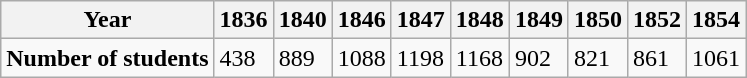<table class="wikitable">
<tr>
<th><strong>Year</strong></th>
<th>1836</th>
<th>1840</th>
<th>1846</th>
<th>1847</th>
<th>1848</th>
<th>1849</th>
<th>1850</th>
<th>1852</th>
<th>1854</th>
</tr>
<tr>
<td><strong>Number of students</strong></td>
<td>438</td>
<td>889</td>
<td>1088</td>
<td>1198</td>
<td>1168</td>
<td>902</td>
<td>821</td>
<td>861</td>
<td>1061</td>
</tr>
</table>
